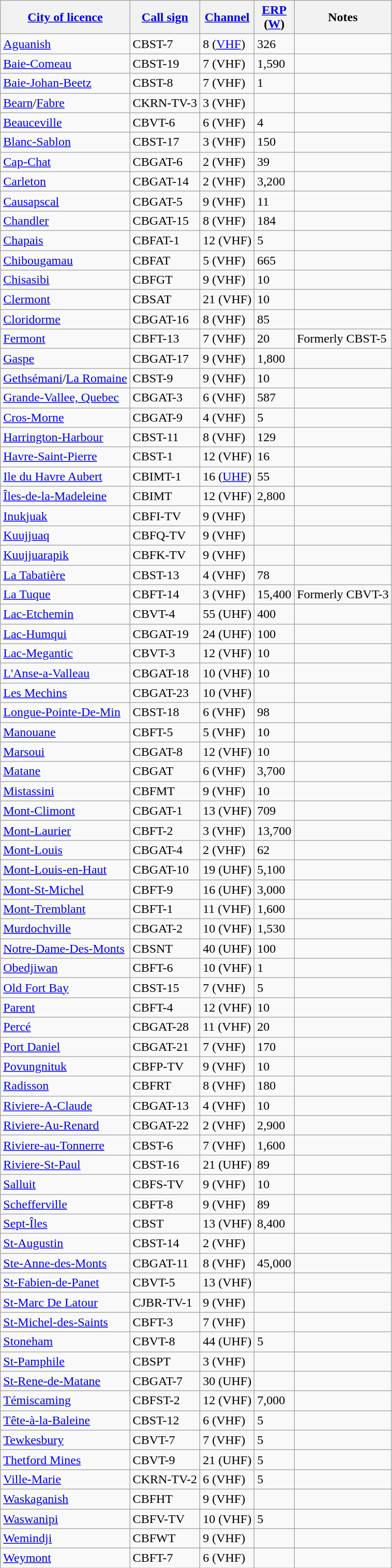<table class="wikitable sortable">
<tr>
<th><a href='#'>City of licence</a></th>
<th><a href='#'>Call sign</a></th>
<th><a href='#'>Channel</a></th>
<th><a href='#'>ERP</a><br>(<a href='#'>W</a>)</th>
<th scope = "row">Notes</th>
</tr>
<tr>
<td><a href='#'>Aguanish</a></td>
<td>CBST-7</td>
<td>8 (<a href='#'>VHF</a>)</td>
<td>326</td>
<td></td>
</tr>
<tr>
<td><a href='#'>Baie-Comeau</a></td>
<td>CBST-19</td>
<td>7 (VHF)</td>
<td>1,590</td>
<td></td>
</tr>
<tr>
<td><a href='#'>Baie-Johan-Beetz</a></td>
<td>CBST-8</td>
<td>7 (VHF)</td>
<td>1</td>
<td></td>
</tr>
<tr>
<td><a href='#'>Bearn</a>/<a href='#'>Fabre</a></td>
<td>CKRN-TV-3</td>
<td>3 (VHF)</td>
<td></td>
<td></td>
</tr>
<tr>
<td><a href='#'>Beauceville</a></td>
<td>CBVT-6</td>
<td>6 (VHF)</td>
<td>4</td>
<td></td>
</tr>
<tr>
<td><a href='#'>Blanc-Sablon</a></td>
<td>CBST-17</td>
<td>3 (VHF)</td>
<td>150</td>
<td></td>
</tr>
<tr>
<td><a href='#'>Cap-Chat</a></td>
<td>CBGAT-6</td>
<td>2 (VHF)</td>
<td>39</td>
<td></td>
</tr>
<tr>
<td><a href='#'>Carleton</a></td>
<td>CBGAT-14</td>
<td>2 (VHF)</td>
<td>3,200</td>
<td></td>
</tr>
<tr>
<td><a href='#'>Causapscal</a></td>
<td>CBGAT-5</td>
<td>9 (VHF)</td>
<td>11</td>
<td></td>
</tr>
<tr>
<td><a href='#'>Chandler</a></td>
<td>CBGAT-15</td>
<td>8 (VHF)</td>
<td>184</td>
<td></td>
</tr>
<tr>
<td><a href='#'>Chapais</a></td>
<td>CBFAT-1</td>
<td>12 (VHF)</td>
<td>5</td>
<td></td>
</tr>
<tr>
<td><a href='#'>Chibougamau</a></td>
<td>CBFAT</td>
<td>5 (VHF)</td>
<td>665</td>
<td></td>
</tr>
<tr>
<td><a href='#'>Chisasibi</a></td>
<td>CBFGT</td>
<td>9 (VHF)</td>
<td>10</td>
<td></td>
</tr>
<tr>
<td><a href='#'>Clermont</a></td>
<td>CBSAT</td>
<td>21 (VHF)</td>
<td>10</td>
<td></td>
</tr>
<tr>
<td><a href='#'>Cloridorme</a></td>
<td>CBGAT-16</td>
<td>8 (VHF)</td>
<td>85</td>
<td></td>
</tr>
<tr>
<td><a href='#'>Fermont</a></td>
<td>CBFT-13</td>
<td>7 (VHF)</td>
<td>20</td>
<td>Formerly CBST-5</td>
</tr>
<tr>
<td><a href='#'>Gaspe</a></td>
<td>CBGAT-17</td>
<td>9 (VHF)</td>
<td>1,800</td>
<td></td>
</tr>
<tr>
<td><a href='#'>Gethsémani</a>/<a href='#'>La Romaine</a></td>
<td>CBST-9</td>
<td>9 (VHF)</td>
<td>10</td>
<td></td>
</tr>
<tr>
<td><a href='#'>Grande-Vallee, Quebec</a></td>
<td>CBGAT-3</td>
<td>6 (VHF)</td>
<td>587</td>
<td></td>
</tr>
<tr>
<td><a href='#'>Cros-Morne</a></td>
<td>CBGAT-9</td>
<td>4 (VHF)</td>
<td>5</td>
<td></td>
</tr>
<tr>
<td><a href='#'>Harrington-Harbour</a></td>
<td>CBST-11</td>
<td>8 (VHF)</td>
<td>129</td>
<td></td>
</tr>
<tr>
<td><a href='#'>Havre-Saint-Pierre</a></td>
<td>CBST-1</td>
<td>12 (VHF)</td>
<td>16</td>
<td></td>
</tr>
<tr>
<td><a href='#'>Ile du Havre Aubert</a></td>
<td>CBIMT-1</td>
<td>16 (<a href='#'>UHF</a>)</td>
<td>55</td>
<td></td>
</tr>
<tr>
<td><a href='#'>Îles-de-la-Madeleine</a></td>
<td>CBIMT</td>
<td>12 (VHF)</td>
<td>2,800</td>
<td></td>
</tr>
<tr>
<td><a href='#'>Inukjuak</a></td>
<td>CBFI-TV</td>
<td>9 (VHF)</td>
<td></td>
<td></td>
</tr>
<tr>
<td><a href='#'>Kuujjuaq</a></td>
<td>CBFQ-TV</td>
<td>9 (VHF)</td>
<td></td>
<td></td>
</tr>
<tr>
<td><a href='#'>Kuujjuarapik</a></td>
<td>CBFK-TV</td>
<td>9 (VHF)</td>
<td></td>
<td></td>
</tr>
<tr>
<td><a href='#'>La Tabatière</a></td>
<td>CBST-13</td>
<td>4 (VHF)</td>
<td>78</td>
<td></td>
</tr>
<tr>
<td><a href='#'>La Tuque</a></td>
<td>CBFT-14</td>
<td>3 (VHF)</td>
<td>15,400</td>
<td>Formerly CBVT-3</td>
</tr>
<tr>
<td><a href='#'>Lac-Etchemin</a></td>
<td>CBVT-4</td>
<td>55 (UHF)</td>
<td>400</td>
<td></td>
</tr>
<tr>
<td><a href='#'>Lac-Humqui</a></td>
<td>CBGAT-19</td>
<td>24 (UHF)</td>
<td>100</td>
<td></td>
</tr>
<tr>
<td><a href='#'>Lac-Megantic</a></td>
<td>CBVT-3</td>
<td>12 (VHF)</td>
<td>10</td>
<td></td>
</tr>
<tr>
<td><a href='#'>L'Anse-a-Valleau</a></td>
<td>CBGAT-18</td>
<td>10 (VHF)</td>
<td>10</td>
<td></td>
</tr>
<tr>
<td><a href='#'>Les Mechins</a></td>
<td>CBGAT-23</td>
<td>10 (VHF)</td>
<td></td>
<td></td>
</tr>
<tr>
<td><a href='#'>Longue-Pointe-De-Min</a></td>
<td>CBST-18</td>
<td>6 (VHF)</td>
<td>98</td>
<td></td>
</tr>
<tr>
<td><a href='#'>Manouane</a></td>
<td>CBFT-5</td>
<td>5 (VHF)</td>
<td>10</td>
<td></td>
</tr>
<tr>
<td><a href='#'>Marsoui</a></td>
<td>CBGAT-8</td>
<td>12 (VHF)</td>
<td>10</td>
<td></td>
</tr>
<tr>
<td><a href='#'>Matane</a></td>
<td>CBGAT</td>
<td>6 (VHF)</td>
<td>3,700</td>
<td></td>
</tr>
<tr>
<td><a href='#'>Mistassini</a></td>
<td>CBFMT</td>
<td>9 (VHF)</td>
<td>10</td>
<td></td>
</tr>
<tr>
<td><a href='#'>Mont-Climont</a></td>
<td>CBGAT-1</td>
<td>13 (VHF)</td>
<td>709</td>
<td></td>
</tr>
<tr>
<td><a href='#'>Mont-Laurier</a></td>
<td>CBFT-2</td>
<td>3 (VHF)</td>
<td>13,700</td>
<td></td>
</tr>
<tr>
<td><a href='#'>Mont-Louis</a></td>
<td>CBGAT-4</td>
<td>2 (VHF)</td>
<td>62</td>
<td></td>
</tr>
<tr>
<td><a href='#'>Mont-Louis-en-Haut</a></td>
<td>CBGAT-10</td>
<td>19 (UHF)</td>
<td>5,100</td>
<td></td>
</tr>
<tr>
<td><a href='#'>Mont-St-Michel</a></td>
<td>CBFT-9</td>
<td>16 (UHF)</td>
<td>3,000</td>
<td></td>
</tr>
<tr>
<td><a href='#'>Mont-Tremblant</a></td>
<td>CBFT-1</td>
<td>11 (VHF)</td>
<td>1,600</td>
<td></td>
</tr>
<tr>
<td><a href='#'>Murdochville</a></td>
<td>CBGAT-2</td>
<td>10 (VHF)</td>
<td>1,530</td>
<td></td>
</tr>
<tr>
<td><a href='#'>Notre-Dame-Des-Monts</a></td>
<td>CBSNT</td>
<td>40 (UHF)</td>
<td>100</td>
<td></td>
</tr>
<tr>
<td><a href='#'>Obedjiwan</a></td>
<td>CBFT-6</td>
<td>10 (VHF)</td>
<td>1</td>
<td></td>
</tr>
<tr>
<td><a href='#'>Old Fort Bay</a></td>
<td>CBST-15</td>
<td>7 (VHF)</td>
<td>5</td>
<td></td>
</tr>
<tr>
<td><a href='#'>Parent</a></td>
<td>CBFT-4</td>
<td>12 (VHF)</td>
<td>10</td>
<td></td>
</tr>
<tr>
<td><a href='#'>Percé</a></td>
<td>CBGAT-28</td>
<td>11 (VHF)</td>
<td>20</td>
<td></td>
</tr>
<tr>
<td><a href='#'>Port Daniel</a></td>
<td>CBGAT-21</td>
<td>7 (VHF)</td>
<td>170</td>
<td></td>
</tr>
<tr>
<td><a href='#'>Povungnituk</a></td>
<td>CBFP-TV</td>
<td>9 (VHF)</td>
<td>10</td>
<td></td>
</tr>
<tr>
<td><a href='#'>Radisson</a></td>
<td>CBFRT</td>
<td>8 (VHF)</td>
<td>180</td>
<td></td>
</tr>
<tr>
<td><a href='#'>Riviere-A-Claude</a></td>
<td>CBGAT-13</td>
<td>4 (VHF)</td>
<td>10</td>
<td></td>
</tr>
<tr>
<td><a href='#'>Riviere-Au-Renard</a></td>
<td>CBGAT-22</td>
<td>2 (VHF)</td>
<td>2,900</td>
<td></td>
</tr>
<tr>
<td><a href='#'>Riviere-au-Tonnerre</a></td>
<td>CBST-6</td>
<td>7 (VHF)</td>
<td>1,600</td>
<td></td>
</tr>
<tr>
<td><a href='#'>Riviere-St-Paul</a></td>
<td>CBST-16</td>
<td>21 (UHF)</td>
<td>89</td>
<td></td>
</tr>
<tr>
<td><a href='#'>Salluit</a></td>
<td>CBFS-TV</td>
<td>9 (VHF)</td>
<td>10</td>
<td></td>
</tr>
<tr>
<td><a href='#'>Schefferville</a></td>
<td>CBFT-8</td>
<td>9 (VHF)</td>
<td>89</td>
<td></td>
</tr>
<tr>
<td><a href='#'>Sept-Îles</a></td>
<td>CBST</td>
<td>13 (VHF)</td>
<td>8,400</td>
<td></td>
</tr>
<tr>
<td><a href='#'>St-Augustin</a></td>
<td>CBST-14</td>
<td>2 (VHF)</td>
<td></td>
<td></td>
</tr>
<tr>
<td><a href='#'>Ste-Anne-des-Monts</a></td>
<td>CBGAT-11</td>
<td>8 (VHF)</td>
<td>45,000</td>
<td></td>
</tr>
<tr>
<td><a href='#'>St-Fabien-de-Panet</a></td>
<td>CBVT-5</td>
<td>13 (VHF)</td>
<td></td>
<td></td>
</tr>
<tr>
<td><a href='#'>St-Marc De Latour</a></td>
<td>CJBR-TV-1</td>
<td>9 (VHF)</td>
<td></td>
<td></td>
</tr>
<tr>
<td><a href='#'>St-Michel-des-Saints</a></td>
<td>CBFT-3</td>
<td>7 (VHF)</td>
<td></td>
<td></td>
</tr>
<tr>
<td><a href='#'>Stoneham</a></td>
<td>CBVT-8</td>
<td>44 (UHF)</td>
<td>5</td>
<td></td>
</tr>
<tr>
<td><a href='#'>St-Pamphile</a></td>
<td>CBSPT</td>
<td>3 (VHF)</td>
<td></td>
<td></td>
</tr>
<tr>
<td><a href='#'>St-Rene-de-Matane</a></td>
<td>CBGAT-7</td>
<td>30 (UHF)</td>
<td></td>
<td></td>
</tr>
<tr>
<td><a href='#'>Témiscaming</a></td>
<td>CBFST-2</td>
<td>12 (VHF)</td>
<td>7,000</td>
<td></td>
</tr>
<tr>
<td><a href='#'>Tête-à-la-Baleine</a></td>
<td>CBST-12</td>
<td>6 (VHF)</td>
<td>5</td>
<td></td>
</tr>
<tr>
<td><a href='#'>Tewkesbury</a></td>
<td>CBVT-7</td>
<td>7 (VHF)</td>
<td>5</td>
<td></td>
</tr>
<tr>
<td><a href='#'>Thetford Mines</a></td>
<td>CBVT-9</td>
<td>21 (UHF)</td>
<td>5</td>
<td></td>
</tr>
<tr>
<td><a href='#'>Ville-Marie</a></td>
<td>CKRN-TV-2</td>
<td>6 (VHF)</td>
<td>5</td>
<td></td>
</tr>
<tr>
<td><a href='#'>Waskaganish</a></td>
<td>CBFHT</td>
<td>9 (VHF)</td>
<td></td>
<td></td>
</tr>
<tr>
<td><a href='#'>Waswanipi</a></td>
<td>CBFV-TV</td>
<td>10 (VHF)</td>
<td>5</td>
<td></td>
</tr>
<tr>
<td><a href='#'>Wemindji</a></td>
<td>CBFWT</td>
<td>9 (VHF)</td>
<td></td>
<td></td>
</tr>
<tr>
<td><a href='#'>Weymont</a></td>
<td>CBFT-7</td>
<td>6 (VHF)</td>
<td></td>
<td></td>
</tr>
</table>
